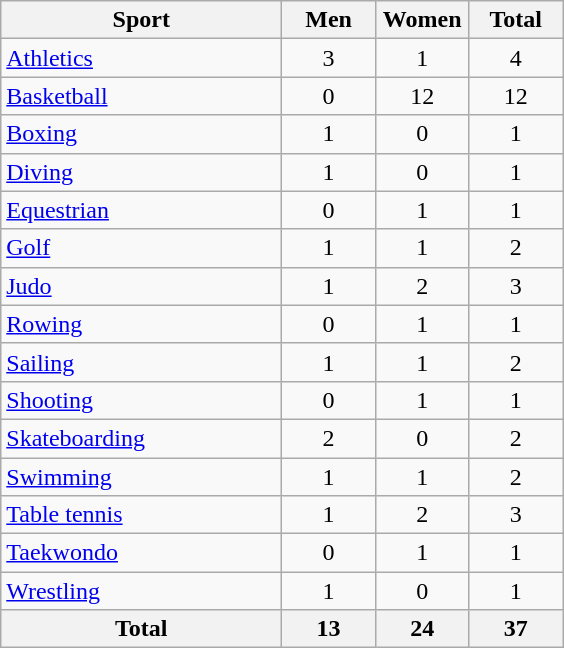<table class="wikitable sortable" style="text-align:center;">
<tr>
<th width=180>Sport</th>
<th width=55>Men</th>
<th width=55>Women</th>
<th width=55>Total</th>
</tr>
<tr>
<td align=left><a href='#'>Athletics</a></td>
<td>3</td>
<td>1</td>
<td>4</td>
</tr>
<tr>
<td align=left><a href='#'>Basketball</a></td>
<td>0</td>
<td>12</td>
<td>12</td>
</tr>
<tr>
<td align=left><a href='#'>Boxing</a></td>
<td>1</td>
<td>0</td>
<td>1</td>
</tr>
<tr>
<td align=left><a href='#'>Diving</a></td>
<td>1</td>
<td>0</td>
<td>1</td>
</tr>
<tr>
<td align=left><a href='#'>Equestrian</a></td>
<td>0</td>
<td>1</td>
<td>1</td>
</tr>
<tr>
<td align=left><a href='#'>Golf</a></td>
<td>1</td>
<td>1</td>
<td>2</td>
</tr>
<tr>
<td align=left><a href='#'>Judo</a></td>
<td>1</td>
<td>2</td>
<td>3</td>
</tr>
<tr>
<td align=left><a href='#'>Rowing</a></td>
<td>0</td>
<td>1</td>
<td>1</td>
</tr>
<tr>
<td align=left><a href='#'>Sailing</a></td>
<td>1</td>
<td>1</td>
<td>2</td>
</tr>
<tr>
<td align=left><a href='#'>Shooting</a></td>
<td>0</td>
<td>1</td>
<td>1</td>
</tr>
<tr>
<td align=left><a href='#'>Skateboarding</a></td>
<td>2</td>
<td>0</td>
<td>2</td>
</tr>
<tr>
<td align=left><a href='#'>Swimming</a></td>
<td>1</td>
<td>1</td>
<td>2</td>
</tr>
<tr>
<td align=left><a href='#'>Table tennis</a></td>
<td>1</td>
<td>2</td>
<td>3</td>
</tr>
<tr>
<td align=left><a href='#'>Taekwondo</a></td>
<td>0</td>
<td>1</td>
<td>1</td>
</tr>
<tr>
<td align=left><a href='#'>Wrestling</a></td>
<td>1</td>
<td>0</td>
<td>1</td>
</tr>
<tr>
<th>Total</th>
<th>13</th>
<th>24</th>
<th>37</th>
</tr>
</table>
